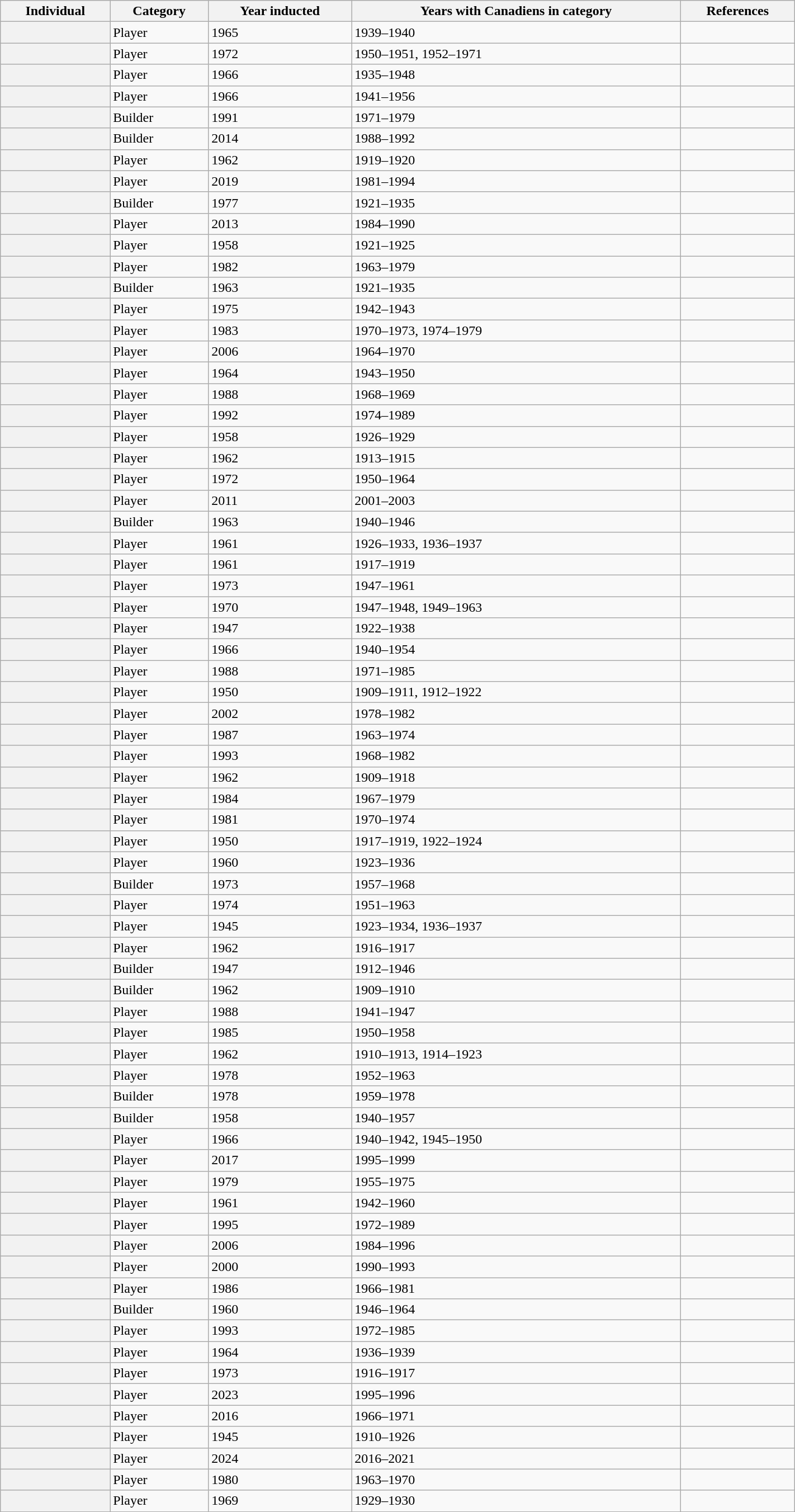<table class="wikitable sortable" width="75%">
<tr>
<th scope="col">Individual</th>
<th scope="col">Category</th>
<th scope="col">Year inducted</th>
<th scope="col">Years with Canadiens in category</th>
<th scope="col" class="unsortable">References</th>
</tr>
<tr>
<th scope="row"></th>
<td>Player</td>
<td>1965</td>
<td>1939–1940</td>
<td></td>
</tr>
<tr>
<th scope="row"></th>
<td>Player</td>
<td>1972</td>
<td>1950–1951, 1952–1971</td>
<td></td>
</tr>
<tr>
<th scope="row"></th>
<td>Player</td>
<td>1966</td>
<td>1935–1948</td>
<td></td>
</tr>
<tr>
<th scope="row"></th>
<td>Player</td>
<td>1966</td>
<td>1941–1956</td>
<td></td>
</tr>
<tr>
<th scope="row"></th>
<td>Builder</td>
<td>1991</td>
<td>1971–1979</td>
<td></td>
</tr>
<tr>
<th scope="row"></th>
<td>Builder</td>
<td>2014</td>
<td>1988–1992</td>
<td></td>
</tr>
<tr>
<th scope="row"></th>
<td>Player</td>
<td>1962</td>
<td>1919–1920</td>
<td></td>
</tr>
<tr>
<th scope="row"></th>
<td>Player</td>
<td>2019</td>
<td>1981–1994</td>
<td></td>
</tr>
<tr>
<th scope="row"></th>
<td>Builder</td>
<td>1977</td>
<td>1921–1935</td>
<td></td>
</tr>
<tr>
<th scope="row"></th>
<td>Player</td>
<td>2013</td>
<td>1984–1990</td>
<td></td>
</tr>
<tr>
<th scope="row"></th>
<td>Player</td>
<td>1958</td>
<td>1921–1925</td>
<td></td>
</tr>
<tr>
<th scope="row"></th>
<td>Player</td>
<td>1982</td>
<td>1963–1979</td>
<td></td>
</tr>
<tr>
<th scope="row"></th>
<td>Builder</td>
<td>1963</td>
<td>1921–1935</td>
<td></td>
</tr>
<tr>
<th scope="row"></th>
<td>Player</td>
<td>1975</td>
<td>1942–1943</td>
<td></td>
</tr>
<tr>
<th scope="row"></th>
<td>Player</td>
<td>1983</td>
<td>1970–1973, 1974–1979</td>
<td></td>
</tr>
<tr>
<th scope="row"></th>
<td>Player</td>
<td>2006</td>
<td>1964–1970</td>
<td></td>
</tr>
<tr>
<th scope="row"></th>
<td>Player</td>
<td>1964</td>
<td>1943–1950</td>
<td></td>
</tr>
<tr>
<th scope="row"></th>
<td>Player</td>
<td>1988</td>
<td>1968–1969</td>
<td></td>
</tr>
<tr>
<th scope="row"></th>
<td>Player</td>
<td>1992</td>
<td>1974–1989</td>
<td></td>
</tr>
<tr>
<th scope="row"></th>
<td>Player</td>
<td>1958</td>
<td>1926–1929</td>
<td></td>
</tr>
<tr>
<th scope="row"></th>
<td>Player</td>
<td>1962</td>
<td>1913–1915</td>
<td></td>
</tr>
<tr>
<th scope="row"></th>
<td>Player</td>
<td>1972</td>
<td>1950–1964</td>
<td></td>
</tr>
<tr>
<th scope="row"></th>
<td>Player</td>
<td>2011</td>
<td>2001–2003</td>
<td></td>
</tr>
<tr>
<th scope="row"></th>
<td>Builder</td>
<td>1963</td>
<td>1940–1946</td>
<td></td>
</tr>
<tr>
<th scope="row"></th>
<td>Player</td>
<td>1961</td>
<td>1926–1933, 1936–1937</td>
<td></td>
</tr>
<tr>
<th scope="row"></th>
<td>Player</td>
<td>1961</td>
<td>1917–1919</td>
<td></td>
</tr>
<tr>
<th scope="row"></th>
<td>Player</td>
<td>1973</td>
<td>1947–1961</td>
<td></td>
</tr>
<tr>
<th scope="row"></th>
<td>Player</td>
<td>1970</td>
<td>1947–1948, 1949–1963</td>
<td></td>
</tr>
<tr>
<th scope="row"></th>
<td>Player</td>
<td>1947</td>
<td>1922–1938</td>
<td></td>
</tr>
<tr>
<th scope="row"></th>
<td>Player</td>
<td>1966</td>
<td>1940–1954</td>
<td></td>
</tr>
<tr>
<th scope="row"></th>
<td>Player</td>
<td>1988</td>
<td>1971–1985</td>
<td></td>
</tr>
<tr>
<th scope="row"></th>
<td>Player</td>
<td>1950</td>
<td>1909–1911, 1912–1922</td>
<td></td>
</tr>
<tr>
<th scope="row"></th>
<td>Player</td>
<td>2002</td>
<td>1978–1982</td>
<td></td>
</tr>
<tr>
<th scope="row"></th>
<td>Player</td>
<td>1987</td>
<td>1963–1974</td>
<td></td>
</tr>
<tr>
<th scope="row"></th>
<td>Player</td>
<td>1993</td>
<td>1968–1982</td>
<td></td>
</tr>
<tr>
<th scope="row"></th>
<td>Player</td>
<td>1962</td>
<td>1909–1918</td>
<td></td>
</tr>
<tr>
<th scope="row"></th>
<td>Player</td>
<td>1984</td>
<td>1967–1979</td>
<td></td>
</tr>
<tr>
<th scope="row"></th>
<td>Player</td>
<td>1981</td>
<td>1970–1974</td>
<td></td>
</tr>
<tr>
<th scope="row"></th>
<td>Player</td>
<td>1950</td>
<td>1917–1919, 1922–1924</td>
<td></td>
</tr>
<tr>
<th scope="row"></th>
<td>Player</td>
<td>1960</td>
<td>1923–1936</td>
<td></td>
</tr>
<tr>
<th scope="row"></th>
<td>Builder</td>
<td>1973</td>
<td>1957–1968</td>
<td></td>
</tr>
<tr>
<th scope="row"></th>
<td>Player</td>
<td>1974</td>
<td>1951–1963</td>
<td></td>
</tr>
<tr>
<th scope="row"></th>
<td>Player</td>
<td>1945</td>
<td>1923–1934, 1936–1937</td>
<td></td>
</tr>
<tr>
<th scope="row"></th>
<td>Player</td>
<td>1962</td>
<td>1916–1917</td>
<td></td>
</tr>
<tr>
<th scope="row"></th>
<td>Builder</td>
<td>1947</td>
<td>1912–1946</td>
<td></td>
</tr>
<tr>
<th scope="row"></th>
<td>Builder</td>
<td>1962</td>
<td>1909–1910</td>
<td></td>
</tr>
<tr>
<th scope="row"></th>
<td>Player</td>
<td>1988</td>
<td>1941–1947</td>
<td></td>
</tr>
<tr>
<th scope="row"></th>
<td>Player</td>
<td>1985</td>
<td>1950–1958</td>
<td></td>
</tr>
<tr>
<th scope="row"></th>
<td>Player</td>
<td>1962</td>
<td>1910–1913, 1914–1923</td>
<td></td>
</tr>
<tr>
<th scope="row"></th>
<td>Player</td>
<td>1978</td>
<td>1952–1963</td>
<td></td>
</tr>
<tr>
<th scope="row"></th>
<td>Builder</td>
<td>1978</td>
<td>1959–1978</td>
<td></td>
</tr>
<tr>
<th scope="row"></th>
<td>Builder</td>
<td>1958</td>
<td>1940–1957</td>
<td></td>
</tr>
<tr>
<th scope="row"></th>
<td>Player</td>
<td>1966</td>
<td>1940–1942, 1945–1950</td>
<td></td>
</tr>
<tr>
<th scope="row"></th>
<td>Player</td>
<td>2017</td>
<td>1995–1999</td>
<td></td>
</tr>
<tr>
<th scope="row"></th>
<td>Player</td>
<td>1979</td>
<td>1955–1975</td>
<td></td>
</tr>
<tr>
<th scope="row"></th>
<td>Player</td>
<td>1961</td>
<td>1942–1960</td>
<td></td>
</tr>
<tr>
<th scope="row"></th>
<td>Player</td>
<td>1995</td>
<td>1972–1989</td>
<td></td>
</tr>
<tr>
<th scope="row"></th>
<td>Player</td>
<td>2006</td>
<td>1984–1996</td>
<td></td>
</tr>
<tr>
<th scope="row"></th>
<td>Player</td>
<td>2000</td>
<td>1990–1993</td>
<td></td>
</tr>
<tr>
<th scope="row"></th>
<td>Player</td>
<td>1986</td>
<td>1966–1981</td>
<td></td>
</tr>
<tr>
<th scope="row"></th>
<td>Builder</td>
<td>1960</td>
<td>1946–1964</td>
<td></td>
</tr>
<tr>
<th scope="row"></th>
<td>Player</td>
<td>1993</td>
<td>1972–1985</td>
<td></td>
</tr>
<tr>
<th scope="row"></th>
<td>Player</td>
<td>1964</td>
<td>1936–1939</td>
<td></td>
</tr>
<tr>
<th scope="row"></th>
<td>Player</td>
<td>1973</td>
<td>1916–1917</td>
<td></td>
</tr>
<tr>
<th scope="row"></th>
<td>Player</td>
<td>2023</td>
<td>1995–1996</td>
<td></td>
</tr>
<tr>
<th scope="row"></th>
<td>Player</td>
<td>2016</td>
<td>1966–1971</td>
<td></td>
</tr>
<tr>
<th scope="row"></th>
<td>Player</td>
<td>1945</td>
<td>1910–1926</td>
<td></td>
</tr>
<tr>
<th scope="row"></th>
<td>Player</td>
<td>2024</td>
<td>2016–2021</td>
<td></td>
</tr>
<tr>
<th scope="row"></th>
<td>Player</td>
<td>1980</td>
<td>1963–1970</td>
<td></td>
</tr>
<tr>
<th scope="row"></th>
<td>Player</td>
<td>1969</td>
<td>1929–1930</td>
<td></td>
</tr>
</table>
